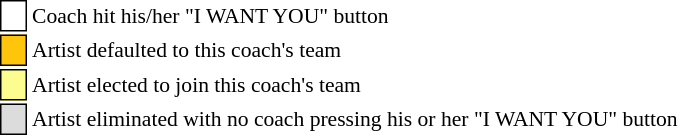<table class="toccolours" style="font-size: 90%; white-space: nowrap;">
<tr>
<td style="background-color:white; border: 1px solid black;"> <strong></strong> </td>
<td>Coach hit his/her "I WANT YOU" button</td>
</tr>
<tr>
<td style="background-color:#FFC40C; border: 1px solid black">    </td>
<td>Artist defaulted to this coach's team</td>
</tr>
<tr>
<td style="background-color:#fdfc8f; border: 1px solid black;">    </td>
<td style="padding-right: 8px">Artist elected to join this coach's team</td>
</tr>
<tr>
<td style="background-color:#DCDCDC; border: 1px solid black">    </td>
<td>Artist eliminated with no coach pressing his or her "I WANT YOU" button</td>
</tr>
<tr>
</tr>
</table>
